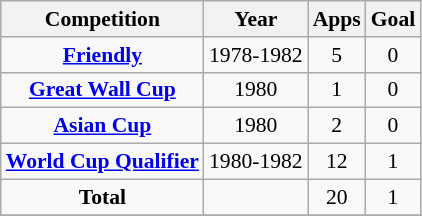<table class="wikitable" style="font-size:90%; text-align: center;">
<tr>
<th>Competition</th>
<th>Year</th>
<th>Apps</th>
<th>Goal</th>
</tr>
<tr>
<td rowspan=1><strong><a href='#'>Friendly</a></strong></td>
<td>1978-1982</td>
<td>5</td>
<td>0</td>
</tr>
<tr>
<td rowspan=1><strong><a href='#'>Great Wall Cup</a></strong></td>
<td>1980</td>
<td>1</td>
<td>0</td>
</tr>
<tr>
<td rowspan=1><strong><a href='#'>Asian Cup</a></strong></td>
<td>1980</td>
<td>2</td>
<td>0</td>
</tr>
<tr>
<td rowspan=1><strong><a href='#'>World Cup Qualifier</a></strong></td>
<td>1980-1982</td>
<td>12</td>
<td>1</td>
</tr>
<tr>
<td rowspan=1><strong>Total</strong></td>
<td></td>
<td>20</td>
<td>1</td>
</tr>
<tr>
</tr>
<tr>
</tr>
</table>
